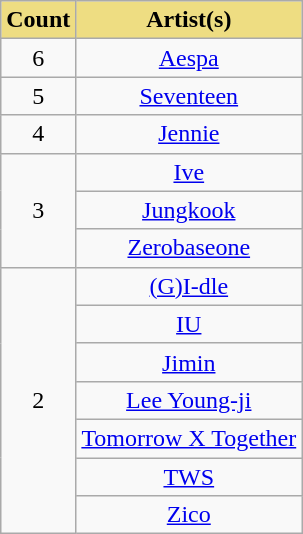<table class="wikitable" style="text-align:center">
<tr>
<th scope="col" style="background-color:#EEDD82">Count</th>
<th scope="col" style="background-color:#EEDD82">Artist(s)</th>
</tr>
<tr>
<td>6</td>
<td><a href='#'>Aespa</a></td>
</tr>
<tr>
<td>5</td>
<td><a href='#'>Seventeen</a></td>
</tr>
<tr>
<td>4</td>
<td><a href='#'>Jennie</a></td>
</tr>
<tr>
<td rowspan="3">3</td>
<td><a href='#'>Ive</a></td>
</tr>
<tr>
<td><a href='#'>Jungkook</a></td>
</tr>
<tr>
<td><a href='#'>Zerobaseone</a></td>
</tr>
<tr>
<td rowspan="7">2</td>
<td><a href='#'>(G)I-dle</a></td>
</tr>
<tr>
<td><a href='#'>IU</a></td>
</tr>
<tr>
<td><a href='#'>Jimin</a></td>
</tr>
<tr>
<td><a href='#'>Lee Young-ji</a></td>
</tr>
<tr>
<td><a href='#'>Tomorrow X Together</a></td>
</tr>
<tr>
<td><a href='#'>TWS</a></td>
</tr>
<tr>
<td><a href='#'>Zico</a></td>
</tr>
</table>
